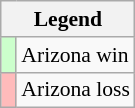<table class="wikitable" style="font-size:90%">
<tr>
<th colspan="2">Legend</th>
</tr>
<tr>
<td bgcolor="#ccffcc"> </td>
<td>Arizona win</td>
</tr>
<tr>
<td bgcolor="#ffbbbb"> </td>
<td>Arizona loss</td>
</tr>
</table>
